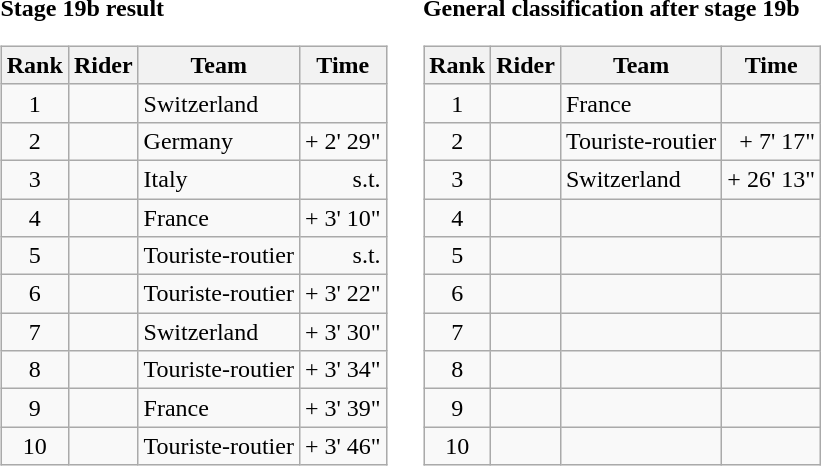<table>
<tr>
<td><strong>Stage 19b result</strong><br><table class="wikitable">
<tr>
<th scope="col">Rank</th>
<th scope="col">Rider</th>
<th scope="col">Team</th>
<th scope="col">Time</th>
</tr>
<tr>
<td style="text-align:center;">1</td>
<td></td>
<td>Switzerland</td>
<td style="text-align:right;"></td>
</tr>
<tr>
<td style="text-align:center;">2</td>
<td></td>
<td>Germany</td>
<td style="text-align:right;">+ 2' 29"</td>
</tr>
<tr>
<td style="text-align:center;">3</td>
<td></td>
<td>Italy</td>
<td style="text-align:right;">s.t.</td>
</tr>
<tr>
<td style="text-align:center;">4</td>
<td></td>
<td>France</td>
<td style="text-align:right;">+ 3' 10"</td>
</tr>
<tr>
<td style="text-align:center;">5</td>
<td></td>
<td>Touriste-routier</td>
<td style="text-align:right;">s.t.</td>
</tr>
<tr>
<td style="text-align:center;">6</td>
<td></td>
<td>Touriste-routier</td>
<td style="text-align:right;">+ 3' 22"</td>
</tr>
<tr>
<td style="text-align:center;">7</td>
<td></td>
<td>Switzerland</td>
<td style="text-align:right;">+ 3' 30"</td>
</tr>
<tr>
<td style="text-align:center;">8</td>
<td></td>
<td>Touriste-routier</td>
<td style="text-align:right;">+ 3' 34"</td>
</tr>
<tr>
<td style="text-align:center;">9</td>
<td></td>
<td>France</td>
<td style="text-align:right;">+ 3' 39"</td>
</tr>
<tr>
<td style="text-align:center;">10</td>
<td></td>
<td>Touriste-routier</td>
<td style="text-align:right;">+ 3' 46"</td>
</tr>
</table>
</td>
<td></td>
<td><strong>General classification after stage 19b</strong><br><table class="wikitable">
<tr>
<th scope="col">Rank</th>
<th scope="col">Rider</th>
<th scope="col">Team</th>
<th scope="col">Time</th>
</tr>
<tr>
<td style="text-align:center;">1</td>
<td></td>
<td>France</td>
<td style="text-align:right;"></td>
</tr>
<tr>
<td style="text-align:center;">2</td>
<td></td>
<td>Touriste-routier</td>
<td style="text-align:right;">+ 7' 17"</td>
</tr>
<tr>
<td style="text-align:center;">3</td>
<td></td>
<td>Switzerland</td>
<td style="text-align:right;">+ 26' 13"</td>
</tr>
<tr>
<td style="text-align:center;">4</td>
<td></td>
<td></td>
<td></td>
</tr>
<tr>
<td style="text-align:center;">5</td>
<td></td>
<td></td>
<td></td>
</tr>
<tr>
<td style="text-align:center;">6</td>
<td></td>
<td></td>
<td></td>
</tr>
<tr>
<td style="text-align:center;">7</td>
<td></td>
<td></td>
<td></td>
</tr>
<tr>
<td style="text-align:center;">8</td>
<td></td>
<td></td>
<td></td>
</tr>
<tr>
<td style="text-align:center;">9</td>
<td></td>
<td></td>
<td></td>
</tr>
<tr>
<td style="text-align:center;">10</td>
<td></td>
<td></td>
<td></td>
</tr>
</table>
</td>
</tr>
</table>
